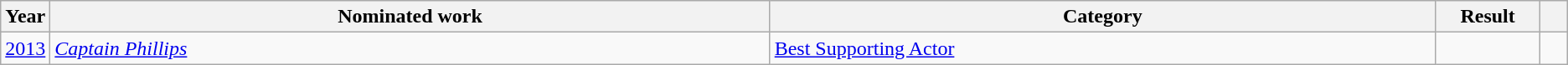<table class=wikitable>
<tr>
<th scope="col" style="width:1em;">Year</th>
<th scope="col" style="width:39em;">Nominated work</th>
<th scope="col" style="width:36em;">Category</th>
<th scope="col" style="width:5em;">Result</th>
<th scope="col" style="width:1em;"></th>
</tr>
<tr>
<td><a href='#'>2013</a></td>
<td><em><a href='#'>Captain Phillips</a></em></td>
<td><a href='#'>Best Supporting Actor</a></td>
<td></td>
<td></td>
</tr>
</table>
